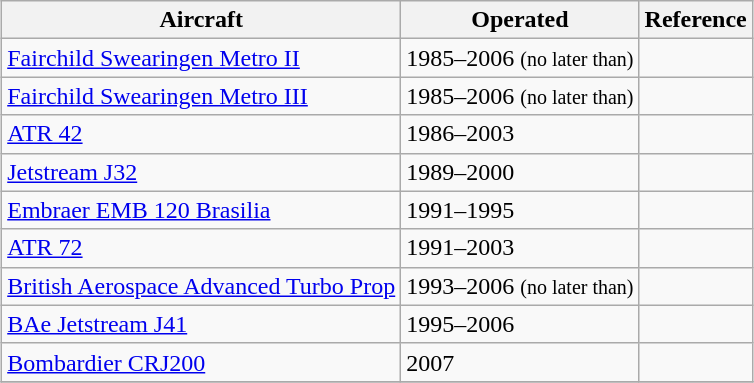<table class="wikitable sortable" style="margin:1em auto; border-collapse:collapse">
<tr>
<th>Aircraft</th>
<th>Operated</th>
<th>Reference</th>
</tr>
<tr>
<td><a href='#'>Fairchild Swearingen Metro II</a></td>
<td>1985–2006 <small>(no later than)</small></td>
<td></td>
</tr>
<tr>
<td><a href='#'>Fairchild Swearingen Metro III</a></td>
<td>1985–2006 <small>(no later than)</small></td>
<td></td>
</tr>
<tr>
<td><a href='#'>ATR 42</a></td>
<td>1986–2003</td>
<td></td>
</tr>
<tr>
<td><a href='#'>Jetstream J32</a></td>
<td>1989–2000</td>
<td></td>
</tr>
<tr>
<td><a href='#'>Embraer EMB 120 Brasilia</a></td>
<td>1991–1995</td>
<td></td>
</tr>
<tr>
<td><a href='#'>ATR 72</a></td>
<td>1991–2003</td>
<td></td>
</tr>
<tr>
<td><a href='#'>British Aerospace Advanced Turbo Prop</a></td>
<td>1993–2006 <small>(no later than)</small></td>
<td></td>
</tr>
<tr>
<td><a href='#'>BAe Jetstream J41</a></td>
<td>1995–2006</td>
<td></td>
</tr>
<tr>
<td><a href='#'>Bombardier CRJ200</a></td>
<td>2007</td>
<td></td>
</tr>
<tr>
</tr>
</table>
